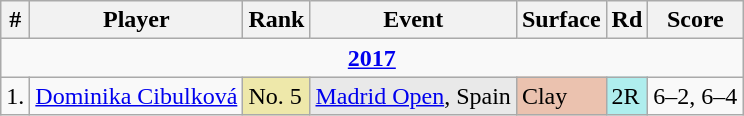<table class="wikitable sortable">
<tr>
<th>#</th>
<th>Player</th>
<th>Rank</th>
<th>Event</th>
<th>Surface</th>
<th>Rd</th>
<th>Score</th>
</tr>
<tr>
<td align=center colspan="7"><a href='#'><strong>2017</strong></a></td>
</tr>
<tr>
<td>1.</td>
<td> <a href='#'>Dominika Cibulková</a></td>
<td bgcolor=eee8aa>No. 5</td>
<td bgcolor=e9e9e9><a href='#'>Madrid Open</a>, Spain</td>
<td bgcolor=EBC2AF>Clay</td>
<td bgcolor=afeeee>2R</td>
<td>6–2, 6–4</td>
</tr>
</table>
